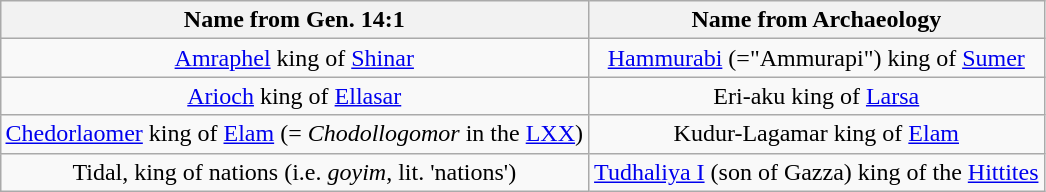<table class="wikitable" style="margin: 1em auto 1em auto">
<tr>
<th><strong>Name from Gen. 14:1</strong></th>
<th><strong>Name from Archaeology</strong></th>
</tr>
<tr style="text-align:center;">
<td><a href='#'>Amraphel</a> king of <a href='#'>Shinar</a></td>
<td><a href='#'>Hammurabi</a> (="Ammurapi") king of <a href='#'>Sumer</a></td>
</tr>
<tr style="text-align:center;">
<td><a href='#'>Arioch</a> king of <a href='#'>Ellasar</a></td>
<td>Eri-aku king of <a href='#'>Larsa</a></td>
</tr>
<tr style="text-align:center;">
<td><a href='#'>Chedorlaomer</a> king of <a href='#'>Elam</a> (= <em>Chodollogomor</em> in the <a href='#'>LXX</a>)</td>
<td>Kudur-Lagamar king of <a href='#'>Elam</a></td>
</tr>
<tr style="text-align:center;">
<td>Tidal, king of nations (i.e. <em>goyim</em>, lit. 'nations')</td>
<td><a href='#'>Tudhaliya I</a> (son of Gazza) king of the <a href='#'>Hittites</a></td>
</tr>
</table>
